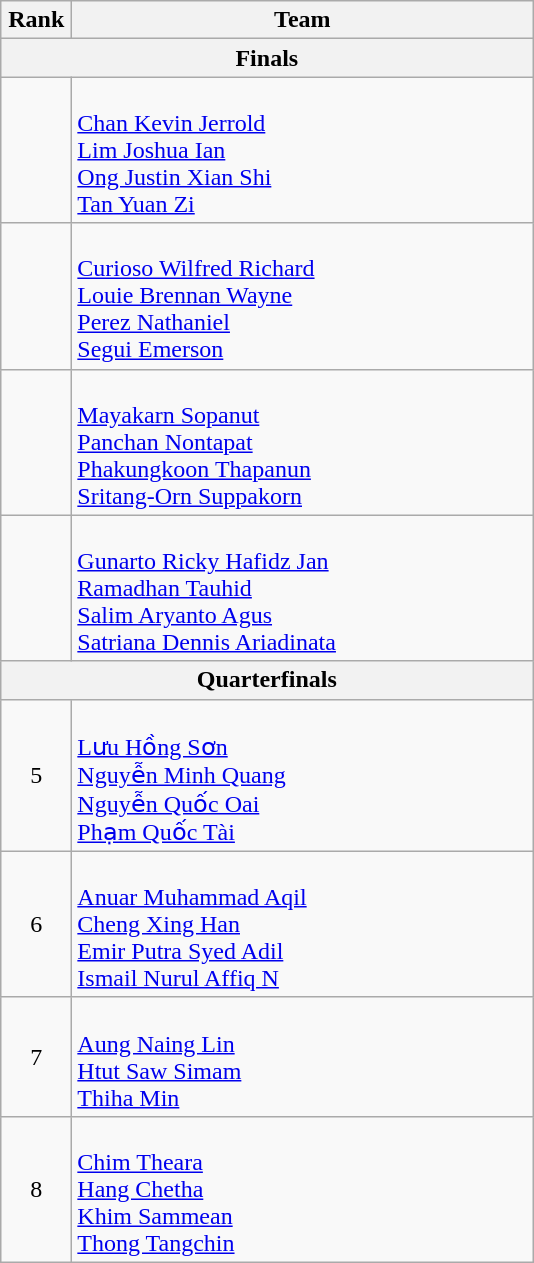<table class="wikitable" style="text-align:center;">
<tr>
<th width=40>Rank</th>
<th width=300>Team</th>
</tr>
<tr>
<th colspan="2">Finals</th>
</tr>
<tr>
<td></td>
<td align=left><br><a href='#'>Chan Kevin Jerrold</a><br><a href='#'>Lim Joshua Ian</a><br><a href='#'>Ong Justin Xian Shi</a><br><a href='#'>Tan Yuan Zi</a></td>
</tr>
<tr>
<td></td>
<td align=left><br><a href='#'>Curioso Wilfred Richard</a><br><a href='#'>Louie Brennan Wayne</a><br><a href='#'>Perez Nathaniel</a><br><a href='#'>Segui Emerson</a></td>
</tr>
<tr>
<td></td>
<td align=left><br><a href='#'>Mayakarn Sopanut</a><br><a href='#'>Panchan Nontapat</a><br><a href='#'>Phakungkoon Thapanun</a><br><a href='#'>Sritang-Orn Suppakorn</a></td>
</tr>
<tr>
<td></td>
<td align=left><br><a href='#'>Gunarto Ricky Hafidz Jan</a><br><a href='#'>Ramadhan Tauhid</a><br><a href='#'>Salim Aryanto Agus</a><br><a href='#'>Satriana Dennis Ariadinata</a></td>
</tr>
<tr>
<th colspan="2">Quarterfinals</th>
</tr>
<tr>
<td>5</td>
<td align=left><br><a href='#'>Lưu Hồng Sơn</a><br><a href='#'>Nguyễn Minh Quang</a><br><a href='#'>Nguyễn Quốc Oai</a><br><a href='#'>Phạm Quốc Tài</a></td>
</tr>
<tr>
<td>6</td>
<td align=left><br><a href='#'>Anuar Muhammad Aqil</a><br><a href='#'>Cheng Xing Han</a><br><a href='#'>Emir Putra Syed Adil</a><br><a href='#'>Ismail Nurul Affiq N</a></td>
</tr>
<tr>
<td>7</td>
<td align=left><br><a href='#'>Aung Naing Lin</a><br><a href='#'>Htut Saw Simam</a><br><a href='#'>Thiha Min</a></td>
</tr>
<tr>
<td>8</td>
<td align=left><br><a href='#'>Chim Theara</a><br><a href='#'>Hang Chetha</a><br><a href='#'>Khim Sammean</a><br><a href='#'>Thong Tangchin</a></td>
</tr>
</table>
